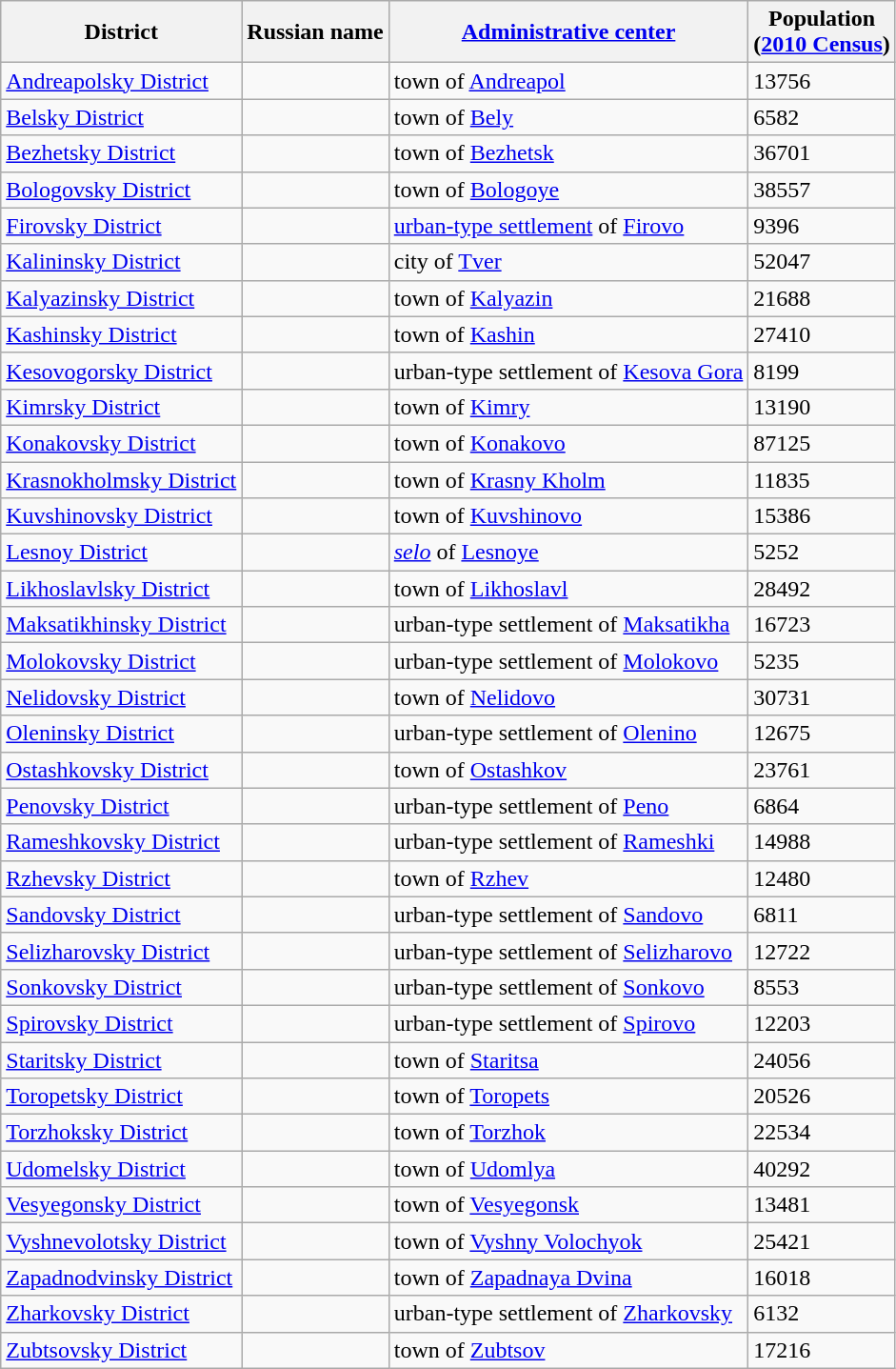<table class="wikitable sortable">
<tr>
<th>District</th>
<th>Russian name</th>
<th><a href='#'>Administrative center</a></th>
<th>Population<br>(<a href='#'>2010 Census</a>)</th>
</tr>
<tr>
<td><a href='#'>Andreapolsky District</a></td>
<td></td>
<td>town of <a href='#'>Andreapol</a></td>
<td>13756</td>
</tr>
<tr>
<td><a href='#'>Belsky District</a></td>
<td></td>
<td>town of <a href='#'>Bely</a></td>
<td>6582</td>
</tr>
<tr>
<td><a href='#'>Bezhetsky District</a></td>
<td></td>
<td>town of <a href='#'>Bezhetsk</a></td>
<td>36701</td>
</tr>
<tr>
<td><a href='#'>Bologovsky District</a></td>
<td></td>
<td>town of <a href='#'>Bologoye</a></td>
<td>38557</td>
</tr>
<tr>
<td><a href='#'>Firovsky District</a></td>
<td></td>
<td><a href='#'>urban-type settlement</a> of <a href='#'>Firovo</a></td>
<td>9396</td>
</tr>
<tr>
<td><a href='#'>Kalininsky District</a></td>
<td></td>
<td>city of <a href='#'>Tver</a></td>
<td>52047</td>
</tr>
<tr>
<td><a href='#'>Kalyazinsky District</a></td>
<td></td>
<td>town of <a href='#'>Kalyazin</a></td>
<td>21688</td>
</tr>
<tr>
<td><a href='#'>Kashinsky District</a></td>
<td></td>
<td>town of <a href='#'>Kashin</a></td>
<td>27410</td>
</tr>
<tr>
<td><a href='#'>Kesovogorsky District</a></td>
<td></td>
<td>urban-type settlement of <a href='#'>Kesova Gora</a></td>
<td>8199</td>
</tr>
<tr>
<td><a href='#'>Kimrsky District</a></td>
<td></td>
<td>town of <a href='#'>Kimry</a></td>
<td>13190</td>
</tr>
<tr>
<td><a href='#'>Konakovsky District</a></td>
<td></td>
<td>town of <a href='#'>Konakovo</a></td>
<td>87125</td>
</tr>
<tr>
<td><a href='#'>Krasnokholmsky District</a></td>
<td></td>
<td>town of <a href='#'>Krasny Kholm</a></td>
<td>11835</td>
</tr>
<tr>
<td><a href='#'>Kuvshinovsky District</a></td>
<td></td>
<td>town of <a href='#'>Kuvshinovo</a></td>
<td>15386</td>
</tr>
<tr>
<td><a href='#'>Lesnoy District</a></td>
<td></td>
<td><em><a href='#'>selo</a></em> of <a href='#'>Lesnoye</a></td>
<td>5252</td>
</tr>
<tr>
<td><a href='#'>Likhoslavlsky District</a></td>
<td></td>
<td>town of <a href='#'>Likhoslavl</a></td>
<td>28492</td>
</tr>
<tr>
<td><a href='#'>Maksatikhinsky District</a></td>
<td></td>
<td>urban-type settlement of <a href='#'>Maksatikha</a></td>
<td>16723</td>
</tr>
<tr>
<td><a href='#'>Molokovsky District</a></td>
<td></td>
<td>urban-type settlement of <a href='#'>Molokovo</a></td>
<td>5235</td>
</tr>
<tr>
<td><a href='#'>Nelidovsky District</a></td>
<td></td>
<td>town of <a href='#'>Nelidovo</a></td>
<td>30731</td>
</tr>
<tr>
<td><a href='#'>Oleninsky District</a></td>
<td></td>
<td>urban-type settlement of <a href='#'>Olenino</a></td>
<td>12675</td>
</tr>
<tr>
<td><a href='#'>Ostashkovsky District</a></td>
<td></td>
<td>town of <a href='#'>Ostashkov</a></td>
<td>23761</td>
</tr>
<tr>
<td><a href='#'>Penovsky District</a></td>
<td></td>
<td>urban-type settlement of <a href='#'>Peno</a></td>
<td>6864</td>
</tr>
<tr>
<td><a href='#'>Rameshkovsky District</a></td>
<td></td>
<td>urban-type settlement of <a href='#'>Rameshki</a></td>
<td>14988</td>
</tr>
<tr>
<td><a href='#'>Rzhevsky District</a></td>
<td></td>
<td>town of <a href='#'>Rzhev</a></td>
<td>12480</td>
</tr>
<tr>
<td><a href='#'>Sandovsky District</a></td>
<td></td>
<td>urban-type settlement of <a href='#'>Sandovo</a></td>
<td>6811</td>
</tr>
<tr>
<td><a href='#'>Selizharovsky District</a></td>
<td></td>
<td>urban-type settlement of <a href='#'>Selizharovo</a></td>
<td>12722</td>
</tr>
<tr>
<td><a href='#'>Sonkovsky District</a></td>
<td></td>
<td>urban-type settlement of <a href='#'>Sonkovo</a></td>
<td>8553</td>
</tr>
<tr>
<td><a href='#'>Spirovsky District</a></td>
<td></td>
<td>urban-type settlement of <a href='#'>Spirovo</a></td>
<td>12203</td>
</tr>
<tr>
<td><a href='#'>Staritsky District</a></td>
<td></td>
<td>town of <a href='#'>Staritsa</a></td>
<td>24056</td>
</tr>
<tr>
<td><a href='#'>Toropetsky District</a></td>
<td></td>
<td>town of <a href='#'>Toropets</a></td>
<td>20526</td>
</tr>
<tr>
<td><a href='#'>Torzhoksky District</a></td>
<td></td>
<td>town of <a href='#'>Torzhok</a></td>
<td>22534</td>
</tr>
<tr>
<td><a href='#'>Udomelsky District</a></td>
<td></td>
<td>town of <a href='#'>Udomlya</a></td>
<td>40292</td>
</tr>
<tr>
<td><a href='#'>Vesyegonsky District</a></td>
<td></td>
<td>town of <a href='#'>Vesyegonsk</a></td>
<td>13481</td>
</tr>
<tr>
<td><a href='#'>Vyshnevolotsky District</a></td>
<td></td>
<td>town of <a href='#'>Vyshny Volochyok</a></td>
<td>25421</td>
</tr>
<tr>
<td><a href='#'>Zapadnodvinsky District</a></td>
<td></td>
<td>town of <a href='#'>Zapadnaya Dvina</a></td>
<td>16018</td>
</tr>
<tr>
<td><a href='#'>Zharkovsky District</a></td>
<td></td>
<td>urban-type settlement of <a href='#'>Zharkovsky</a></td>
<td>6132</td>
</tr>
<tr>
<td><a href='#'>Zubtsovsky District</a></td>
<td></td>
<td>town of <a href='#'>Zubtsov</a></td>
<td>17216</td>
</tr>
</table>
